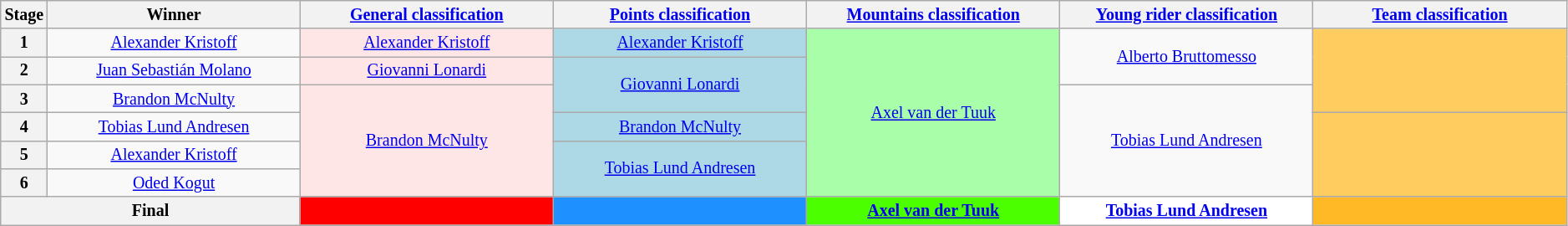<table class="wikitable" style="text-align: center; font-size:smaller;">
<tr>
<th width="1%">Stage</th>
<th width="16.5%">Winner</th>
<th width="16.5%"><a href='#'>General classification</a><br></th>
<th width="16.5%"><a href='#'>Points classification</a><br></th>
<th width="16.5%"><a href='#'>Mountains classification</a><br></th>
<th width="16.5%"><a href='#'>Young rider classification</a><br></th>
<th width="16.5%"><a href='#'>Team classification</a></th>
</tr>
<tr>
<th>1</th>
<td><a href='#'>Alexander Kristoff</a></td>
<td style="background:#FFE6E6;"><a href='#'>Alexander Kristoff</a></td>
<td style="background:lightblue;"><a href='#'>Alexander Kristoff</a></td>
<td style="background:#A9FFA9;" rowspan="6"><a href='#'>Axel van der Tuuk</a></td>
<td style="background:#white;" rowspan="2"><a href='#'>Alberto Bruttomesso</a></td>
<td style="background:#FFCD5F;" rowspan="3"></td>
</tr>
<tr>
<th>2</th>
<td><a href='#'>Juan Sebastián Molano</a></td>
<td style="background:#FFE6E6;"><a href='#'>Giovanni Lonardi</a></td>
<td style="background:lightblue;" rowspan="2"><a href='#'>Giovanni Lonardi</a></td>
</tr>
<tr>
<th>3</th>
<td><a href='#'>Brandon McNulty</a></td>
<td style="background:#FFE6E6;" rowspan="4"><a href='#'>Brandon McNulty</a></td>
<td style="background:#white;" rowspan="4"><a href='#'>Tobias Lund Andresen</a></td>
</tr>
<tr>
<th>4</th>
<td><a href='#'>Tobias Lund Andresen</a></td>
<td style="background:lightblue;"><a href='#'>Brandon McNulty</a></td>
<td style="background:#FFCD5F;" rowspan="3"></td>
</tr>
<tr>
<th>5</th>
<td><a href='#'>Alexander Kristoff</a></td>
<td style="background:lightblue;" rowspan="2"><a href='#'>Tobias Lund Andresen</a></td>
</tr>
<tr>
<th>6</th>
<td><a href='#'>Oded Kogut</a></td>
</tr>
<tr>
<th colspan="2">Final</th>
<th style="background:#f00;"></th>
<th style="background:dodgerblue;"></th>
<th style="background:#4CFF00;"><a href='#'>Axel van der Tuuk</a></th>
<th style="background:white;"><a href='#'>Tobias Lund Andresen</a></th>
<th style="background:#FFB927;"></th>
</tr>
</table>
